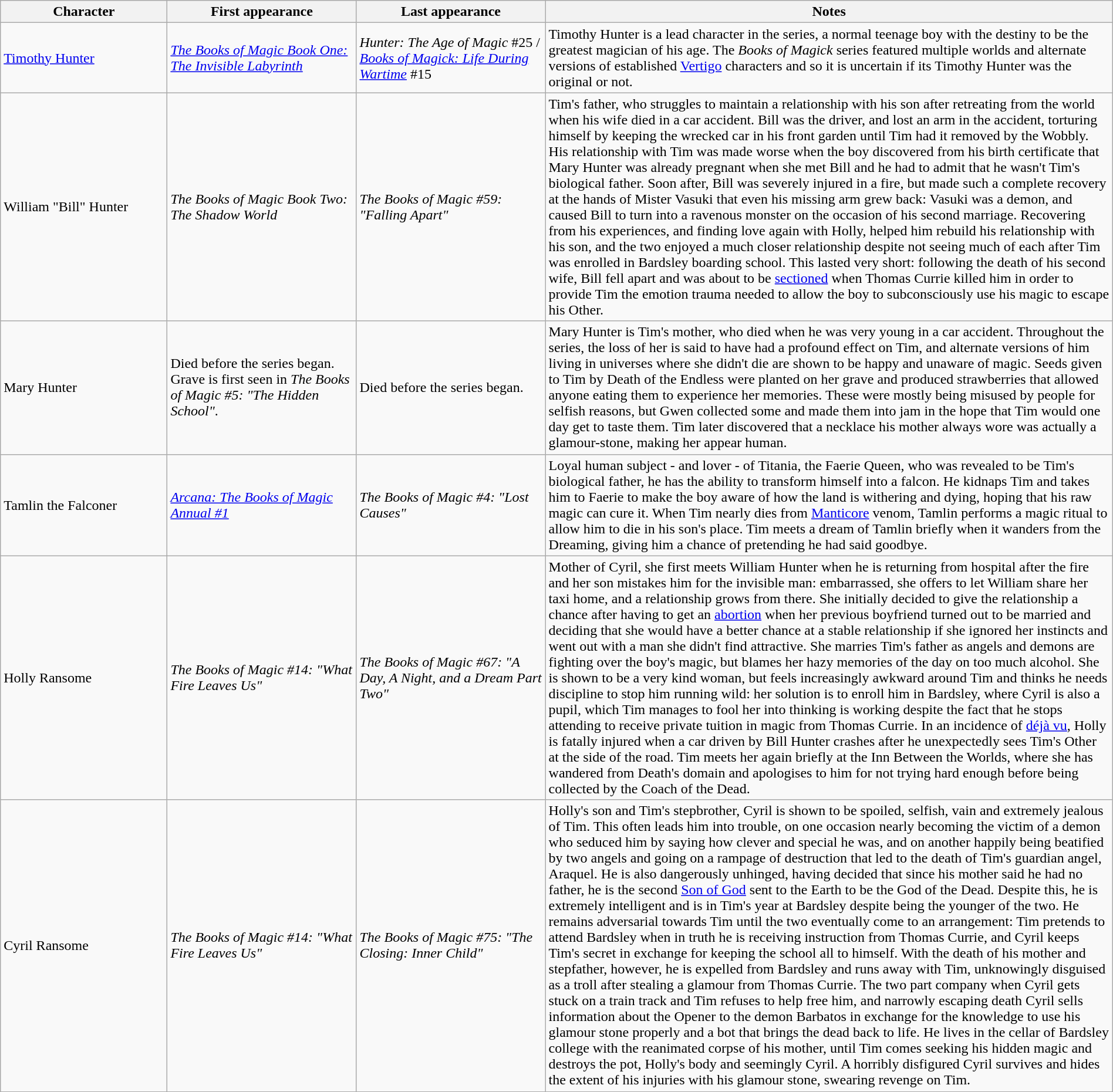<table class="wikitable" width=100%>
<tr>
<th width=15%>Character</th>
<th width=17%>First appearance</th>
<th width=17%>Last appearance</th>
<th width=51%>Notes</th>
</tr>
<tr>
<td><a href='#'>Timothy Hunter</a></td>
<td><em><a href='#'>The Books of Magic Book One: The Invisible Labyrinth</a></em></td>
<td><em>Hunter: The Age of Magic</em> #25 / <em><a href='#'>Books of Magick: Life During Wartime</a></em> #15</td>
<td>Timothy Hunter is a lead character in the series, a normal teenage boy with the destiny to be the greatest magician of his age. The <em>Books of Magick</em> series featured multiple worlds and alternate versions of established <a href='#'>Vertigo</a> characters and so it is uncertain if its Timothy Hunter was the original or not.</td>
</tr>
<tr>
<td>William "Bill" Hunter</td>
<td><em>The Books of Magic Book Two: The Shadow World</em></td>
<td><em>The Books of Magic #59: "Falling Apart"</em></td>
<td>Tim's father, who struggles to maintain a relationship with his son after retreating from the world when his wife died in a car accident. Bill was the driver, and lost an arm in the accident, torturing himself by keeping the wrecked car in his front garden until Tim had it removed by the Wobbly. His relationship with Tim was made worse when the boy discovered from his birth certificate that Mary Hunter was already pregnant when she met Bill and he had to admit that he wasn't Tim's biological father. Soon after, Bill was severely injured in a fire, but made such a complete recovery at the hands of Mister Vasuki that even his missing arm grew back: Vasuki was a demon, and caused Bill to turn into a ravenous monster on the occasion of his second marriage. Recovering from his experiences, and finding love again with Holly, helped him rebuild his relationship with his son, and the two enjoyed a much closer relationship despite not seeing much of each after Tim was enrolled in Bardsley boarding school. This lasted very short: following the death of his second wife, Bill fell apart and was about to be <a href='#'>sectioned</a> when Thomas Currie killed him in order to provide Tim the emotion trauma needed to allow the boy to subconsciously use his magic to escape his Other.</td>
</tr>
<tr>
<td>Mary Hunter</td>
<td>Died before the series began. Grave is first seen in <em>The Books of Magic #5: "The Hidden School"</em>.</td>
<td>Died before the series began.</td>
<td>Mary Hunter is Tim's mother, who died when he was very young in a car accident. Throughout the series, the loss of her is said to have had a profound effect on Tim, and alternate versions of him living in universes where she didn't die are shown to be happy and unaware of magic. Seeds given to Tim by Death of the Endless were planted on her grave and produced strawberries that allowed anyone eating them to experience her memories. These were mostly being misused by people for selfish reasons, but Gwen collected some and made them into jam in the hope that Tim would one day get to taste them. Tim later discovered that a necklace his mother always wore was actually a glamour-stone, making her appear human.</td>
</tr>
<tr>
<td>Tamlin the Falconer</td>
<td><em><a href='#'>Arcana: The Books of Magic Annual #1</a></em></td>
<td><em>The Books of Magic #4: "Lost Causes"</em></td>
<td>Loyal human subject - and lover - of Titania, the Faerie Queen, who was revealed to be Tim's biological father, he has the ability to transform himself into a falcon. He kidnaps Tim and takes him to Faerie to make the boy aware of how the land is withering and dying, hoping that his raw magic can cure it. When Tim nearly dies from <a href='#'>Manticore</a> venom, Tamlin performs a magic ritual to allow him to die in his son's place. Tim meets a dream of Tamlin briefly when it wanders from the Dreaming, giving him a chance of pretending he had said goodbye.</td>
</tr>
<tr>
<td>Holly Ransome</td>
<td><em>The Books of Magic #14: "What Fire Leaves Us"</em></td>
<td><em>The Books of Magic #67: "A Day, A Night, and a Dream Part Two"</em></td>
<td>Mother of Cyril, she first meets William Hunter when he is returning from hospital after the fire and her son mistakes him for the invisible man: embarrassed, she offers to let William share her taxi home, and a relationship grows from there. She initially decided to give the relationship a chance after having to get an <a href='#'>abortion</a> when her previous boyfriend turned out to be married and deciding that she would have a better chance at a stable relationship if she ignored her instincts and went out with a man she didn't find attractive. She marries Tim's father as angels and demons are fighting over the boy's magic, but blames her hazy memories of the day on too much alcohol. She is shown to be a very kind woman, but feels increasingly awkward around Tim and thinks he needs discipline to stop him running wild: her solution is to enroll him in Bardsley, where Cyril is also a pupil, which Tim manages to fool her into thinking is working despite the fact that he stops attending to receive private tuition in magic from Thomas Currie. In an incidence of <a href='#'>déjà vu</a>, Holly is fatally injured when a car driven by Bill Hunter crashes after he unexpectedly sees Tim's Other at the side of the road. Tim meets her again briefly at the Inn Between the Worlds, where she has wandered from Death's domain and apologises to him for not trying hard enough before being collected by the Coach of the Dead.</td>
</tr>
<tr>
<td>Cyril Ransome</td>
<td><em>The Books of Magic #14: "What Fire Leaves Us"</em></td>
<td><em>The Books of Magic #75: "The Closing: Inner Child"</em></td>
<td>Holly's son and Tim's stepbrother, Cyril is shown to be spoiled, selfish, vain and extremely jealous of Tim. This often leads him into trouble, on one occasion nearly becoming the victim of a demon who seduced him by saying how clever and special he was, and on another happily being beatified by two angels and going on a rampage of destruction that led to the death of Tim's guardian angel, Araquel. He is also dangerously unhinged, having decided that since his mother said he had no father, he is the second <a href='#'>Son of God</a> sent to the Earth to be the God of the Dead. Despite this, he is extremely intelligent and is in Tim's year at Bardsley despite being the younger of the two. He remains adversarial towards Tim until the two eventually come to an arrangement: Tim pretends to attend Bardsley when in truth he is receiving instruction from Thomas Currie, and Cyril keeps Tim's secret in exchange for keeping the school all to himself. With the death of his mother and stepfather, however, he is expelled from Bardsley and runs away with Tim, unknowingly disguised as a troll after stealing a glamour from Thomas Currie. The two part company when Cyril gets stuck on a train track and Tim refuses to help free him, and narrowly escaping death Cyril sells information about the Opener to the demon Barbatos in exchange for the knowledge to use his glamour stone properly and a bot that brings the dead back to life. He lives in the cellar of Bardsley college with the reanimated corpse of his mother, until Tim comes seeking his hidden magic and destroys the pot, Holly's body and seemingly Cyril. A horribly disfigured Cyril survives and hides the extent of his injuries with his glamour stone, swearing revenge on Tim.</td>
</tr>
<tr>
</tr>
</table>
